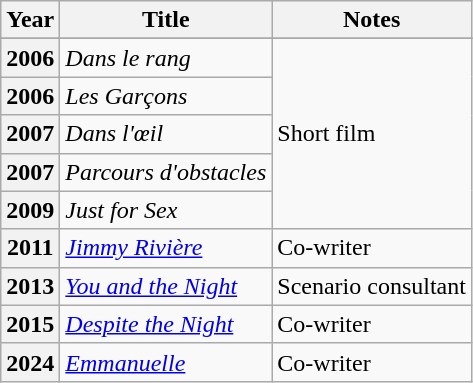<table class="wikitable">
<tr>
<th>Year</th>
<th>Title</th>
<th>Notes</th>
</tr>
<tr>
</tr>
<tr>
<th align="center">2006</th>
<td align="left"><em>Dans le rang</em></td>
<td rowspan="5">Short film</td>
</tr>
<tr>
<th align="center">2006</th>
<td align="left"><em>Les Garçons</em></td>
</tr>
<tr>
<th align="center">2007</th>
<td align="left"><em>Dans l'œil</em></td>
</tr>
<tr>
<th align="center">2007</th>
<td align="left"><em>Parcours d'obstacles</em></td>
</tr>
<tr>
<th align="center">2009</th>
<td align="left"><em>Just for Sex</em></td>
</tr>
<tr>
<th>2011</th>
<td><em><a href='#'>Jimmy Rivière</a></em></td>
<td>Co-writer</td>
</tr>
<tr>
<th>2013</th>
<td><em><a href='#'>You and the Night</a></em></td>
<td>Scenario consultant</td>
</tr>
<tr>
<th>2015</th>
<td><em><a href='#'>Despite the Night</a></em></td>
<td>Co-writer</td>
</tr>
<tr>
<th>2024</th>
<td><em><a href='#'>Emmanuelle</a></em></td>
<td>Co-writer</td>
</tr>
</table>
